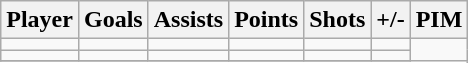<table class="wikitable">
<tr>
<th>Player</th>
<th>Goals</th>
<th>Assists</th>
<th>Points</th>
<th>Shots</th>
<th>+/-</th>
<th>PIM</th>
</tr>
<tr align="center" bgcolor="">
<td></td>
<td></td>
<td></td>
<td></td>
<td></td>
<td></td>
</tr>
<tr align="center" bgcolor="">
<td></td>
<td></td>
<td></td>
<td></td>
<td></td>
<td></td>
</tr>
<tr align="center" bgcolor="">
</tr>
</table>
